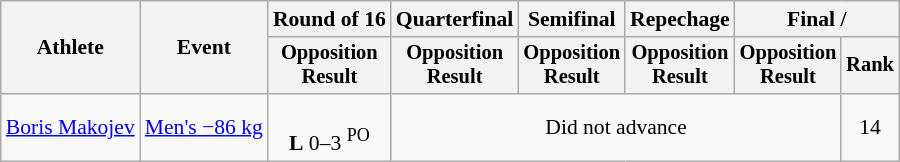<table class="wikitable" style="font-size:90%">
<tr>
<th rowspan=2>Athlete</th>
<th rowspan=2>Event</th>
<th>Round of 16</th>
<th>Quarterfinal</th>
<th>Semifinal</th>
<th>Repechage</th>
<th colspan=2>Final / </th>
</tr>
<tr style="font-size: 95%">
<th>Opposition<br>Result</th>
<th>Opposition<br>Result</th>
<th>Opposition<br>Result</th>
<th>Opposition<br>Result</th>
<th>Opposition<br>Result</th>
<th>Rank</th>
</tr>
<tr align=center>
<td align=left><a href='#'>Boris Makojev</a></td>
<td align=left><a href='#'>Men's −86 kg</a></td>
<td><br><strong>L</strong> 0–3 <sup>PO</sup></td>
<td colspan=4>Did not advance</td>
<td>14</td>
</tr>
</table>
